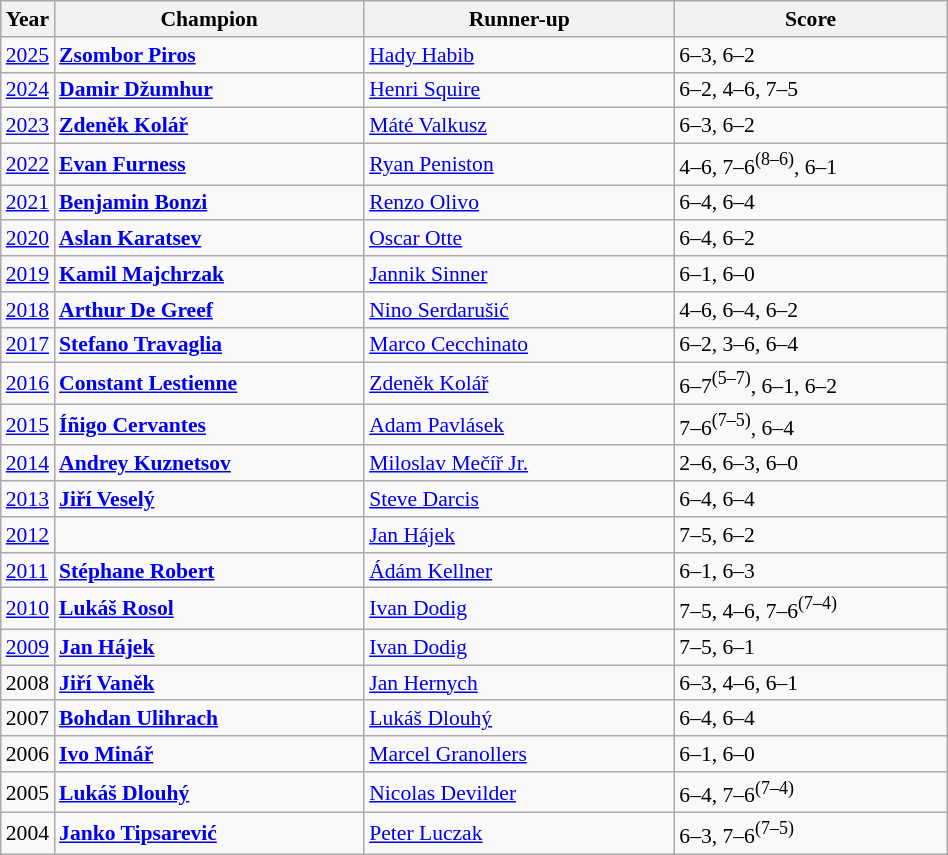<table class="wikitable" style="font-size:90%">
<tr>
<th>Year</th>
<th width="200">Champion</th>
<th width="200">Runner-up</th>
<th width="175">Score</th>
</tr>
<tr>
<td><a href='#'>2025</a></td>
<td> <strong><a href='#'>Zsombor Piros</a></strong></td>
<td> <a href='#'>Hady Habib</a></td>
<td>6–3, 6–2</td>
</tr>
<tr>
<td><a href='#'>2024</a></td>
<td> <strong><a href='#'>Damir Džumhur</a></strong></td>
<td> <a href='#'>Henri Squire</a></td>
<td>6–2, 4–6, 7–5</td>
</tr>
<tr>
<td><a href='#'>2023</a></td>
<td> <strong><a href='#'>Zdeněk Kolář</a></strong></td>
<td> <a href='#'>Máté Valkusz</a></td>
<td>6–3, 6–2</td>
</tr>
<tr>
<td><a href='#'>2022</a></td>
<td> <strong><a href='#'>Evan Furness</a></strong></td>
<td> <a href='#'>Ryan Peniston</a></td>
<td>4–6, 7–6<sup>(8–6)</sup>, 6–1</td>
</tr>
<tr>
<td><a href='#'>2021</a></td>
<td> <strong><a href='#'>Benjamin Bonzi</a></strong></td>
<td> <a href='#'>Renzo Olivo</a></td>
<td>6–4, 6–4</td>
</tr>
<tr>
<td><a href='#'>2020</a></td>
<td> <strong><a href='#'>Aslan Karatsev</a></strong></td>
<td> <a href='#'>Oscar Otte</a></td>
<td>6–4, 6–2</td>
</tr>
<tr>
<td><a href='#'>2019</a></td>
<td> <strong><a href='#'>Kamil Majchrzak</a></strong></td>
<td> <a href='#'>Jannik Sinner</a></td>
<td>6–1, 6–0</td>
</tr>
<tr>
<td><a href='#'>2018</a></td>
<td> <strong><a href='#'>Arthur De Greef</a></strong></td>
<td> <a href='#'>Nino Serdarušić</a></td>
<td>4–6, 6–4, 6–2</td>
</tr>
<tr>
<td><a href='#'>2017</a></td>
<td> <strong><a href='#'>Stefano Travaglia</a></strong></td>
<td> <a href='#'>Marco Cecchinato</a></td>
<td>6–2, 3–6, 6–4</td>
</tr>
<tr>
<td><a href='#'>2016</a></td>
<td> <strong><a href='#'>Constant Lestienne</a></strong></td>
<td> <a href='#'>Zdeněk Kolář</a></td>
<td>6–7<sup>(5–7)</sup>, 6–1, 6–2</td>
</tr>
<tr>
<td><a href='#'>2015</a></td>
<td> <strong><a href='#'>Íñigo Cervantes</a></strong></td>
<td> <a href='#'>Adam Pavlásek</a></td>
<td>7–6<sup>(7–5)</sup>, 6–4</td>
</tr>
<tr>
<td><a href='#'>2014</a></td>
<td> <strong><a href='#'>Andrey Kuznetsov</a></strong></td>
<td> <a href='#'>Miloslav Mečíř Jr.</a></td>
<td>2–6, 6–3, 6–0</td>
</tr>
<tr>
<td><a href='#'>2013</a></td>
<td> <strong><a href='#'>Jiří Veselý</a></strong></td>
<td> <a href='#'>Steve Darcis</a></td>
<td>6–4, 6–4</td>
</tr>
<tr>
<td><a href='#'>2012</a></td>
<td></td>
<td> <a href='#'>Jan Hájek</a></td>
<td>7–5, 6–2</td>
</tr>
<tr>
<td><a href='#'>2011</a></td>
<td> <strong><a href='#'>Stéphane Robert</a></strong></td>
<td> <a href='#'>Ádám Kellner</a></td>
<td>6–1, 6–3</td>
</tr>
<tr>
<td><a href='#'>2010</a></td>
<td> <strong><a href='#'>Lukáš Rosol</a></strong></td>
<td> <a href='#'>Ivan Dodig</a></td>
<td>7–5, 4–6, 7–6<sup>(7–4)</sup></td>
</tr>
<tr>
<td><a href='#'>2009</a></td>
<td> <strong><a href='#'>Jan Hájek</a></strong></td>
<td> <a href='#'>Ivan Dodig</a></td>
<td>7–5, 6–1</td>
</tr>
<tr>
<td>2008</td>
<td> <strong><a href='#'>Jiří Vaněk</a></strong></td>
<td> <a href='#'>Jan Hernych</a></td>
<td>6–3, 4–6, 6–1</td>
</tr>
<tr>
<td>2007</td>
<td> <strong><a href='#'>Bohdan Ulihrach</a></strong></td>
<td> <a href='#'>Lukáš Dlouhý</a></td>
<td>6–4, 6–4</td>
</tr>
<tr>
<td>2006</td>
<td> <strong><a href='#'>Ivo Minář</a></strong></td>
<td> <a href='#'>Marcel Granollers</a></td>
<td>6–1, 6–0</td>
</tr>
<tr>
<td>2005</td>
<td> <strong><a href='#'>Lukáš Dlouhý</a></strong></td>
<td> <a href='#'>Nicolas Devilder</a></td>
<td>6–4, 7–6<sup>(7–4)</sup></td>
</tr>
<tr>
<td>2004</td>
<td> <strong><a href='#'>Janko Tipsarević</a></strong></td>
<td> <a href='#'>Peter Luczak</a></td>
<td>6–3, 7–6<sup>(7–5)</sup></td>
</tr>
</table>
